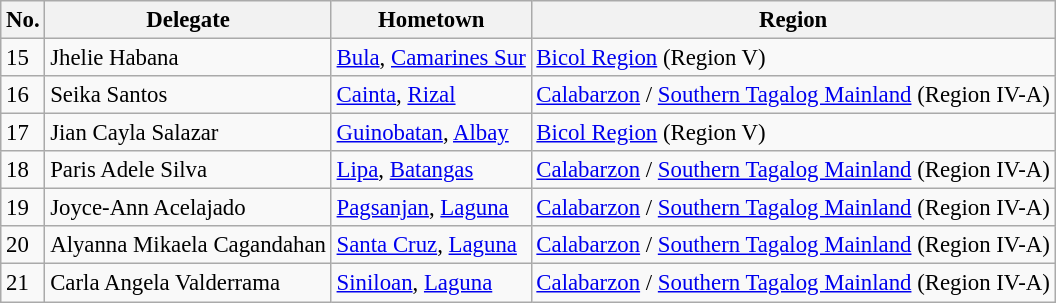<table class="wikitable sortable" style="font-size: 95%;">
<tr>
<th>No.</th>
<th>Delegate</th>
<th>Hometown</th>
<th>Region</th>
</tr>
<tr>
<td>15</td>
<td>Jhelie Habana</td>
<td><a href='#'>Bula</a>, <a href='#'>Camarines Sur</a></td>
<td><a href='#'>Bicol Region</a> (Region V)</td>
</tr>
<tr>
<td>16</td>
<td>Seika Santos</td>
<td><a href='#'>Cainta</a>, <a href='#'>Rizal</a></td>
<td><a href='#'>Calabarzon</a> / <a href='#'>Southern Tagalog Mainland</a> (Region IV-A)</td>
</tr>
<tr>
<td>17</td>
<td>Jian Cayla Salazar</td>
<td><a href='#'>Guinobatan</a>, <a href='#'>Albay</a></td>
<td><a href='#'>Bicol Region</a> (Region V)</td>
</tr>
<tr>
<td>18</td>
<td>Paris Adele Silva</td>
<td><a href='#'>Lipa</a>, <a href='#'>Batangas</a></td>
<td><a href='#'>Calabarzon</a> / <a href='#'>Southern Tagalog Mainland</a> (Region IV-A)</td>
</tr>
<tr>
<td>19</td>
<td>Joyce-Ann Acelajado</td>
<td><a href='#'>Pagsanjan</a>, <a href='#'>Laguna</a></td>
<td><a href='#'>Calabarzon</a> / <a href='#'>Southern Tagalog Mainland</a> (Region IV-A)</td>
</tr>
<tr>
<td>20</td>
<td>Alyanna Mikaela Cagandahan</td>
<td><a href='#'>Santa Cruz</a>, <a href='#'>Laguna</a></td>
<td><a href='#'>Calabarzon</a> / <a href='#'>Southern Tagalog Mainland</a> (Region IV-A)</td>
</tr>
<tr>
<td>21</td>
<td>Carla Angela Valderrama</td>
<td><a href='#'>Siniloan</a>, <a href='#'>Laguna</a></td>
<td><a href='#'>Calabarzon</a> / <a href='#'>Southern Tagalog Mainland</a> (Region IV-A)</td>
</tr>
</table>
